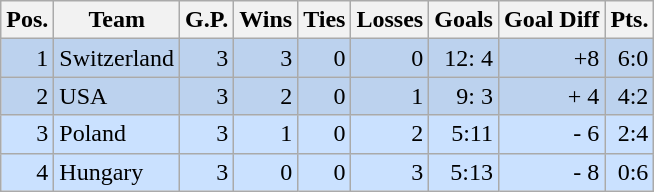<table class="wikitable">
<tr>
<th>Pos.</th>
<th>Team</th>
<th>G.P.</th>
<th>Wins</th>
<th>Ties</th>
<th>Losses</th>
<th>Goals</th>
<th>Goal Diff</th>
<th>Pts.</th>
</tr>
<tr bgcolor="#BCD2EE" align="right">
<td>1</td>
<td align="left"> Switzerland</td>
<td>3</td>
<td>3</td>
<td>0</td>
<td>0</td>
<td>12: 4</td>
<td>+8</td>
<td>6:0</td>
</tr>
<tr bgcolor="#BCD2EE" align="right">
<td>2</td>
<td align="left"> USA</td>
<td>3</td>
<td>2</td>
<td>0</td>
<td>1</td>
<td>9: 3</td>
<td>+ 4</td>
<td>4:2</td>
</tr>
<tr bgcolor="#CAE1FF" align="right">
<td>3</td>
<td align="left"> Poland</td>
<td>3</td>
<td>1</td>
<td>0</td>
<td>2</td>
<td>5:11</td>
<td>- 6</td>
<td>2:4</td>
</tr>
<tr bgcolor="#CAE1FF" align="right">
<td>4</td>
<td align="left"> Hungary</td>
<td>3</td>
<td>0</td>
<td>0</td>
<td>3</td>
<td>5:13</td>
<td>- 8</td>
<td>0:6</td>
</tr>
</table>
